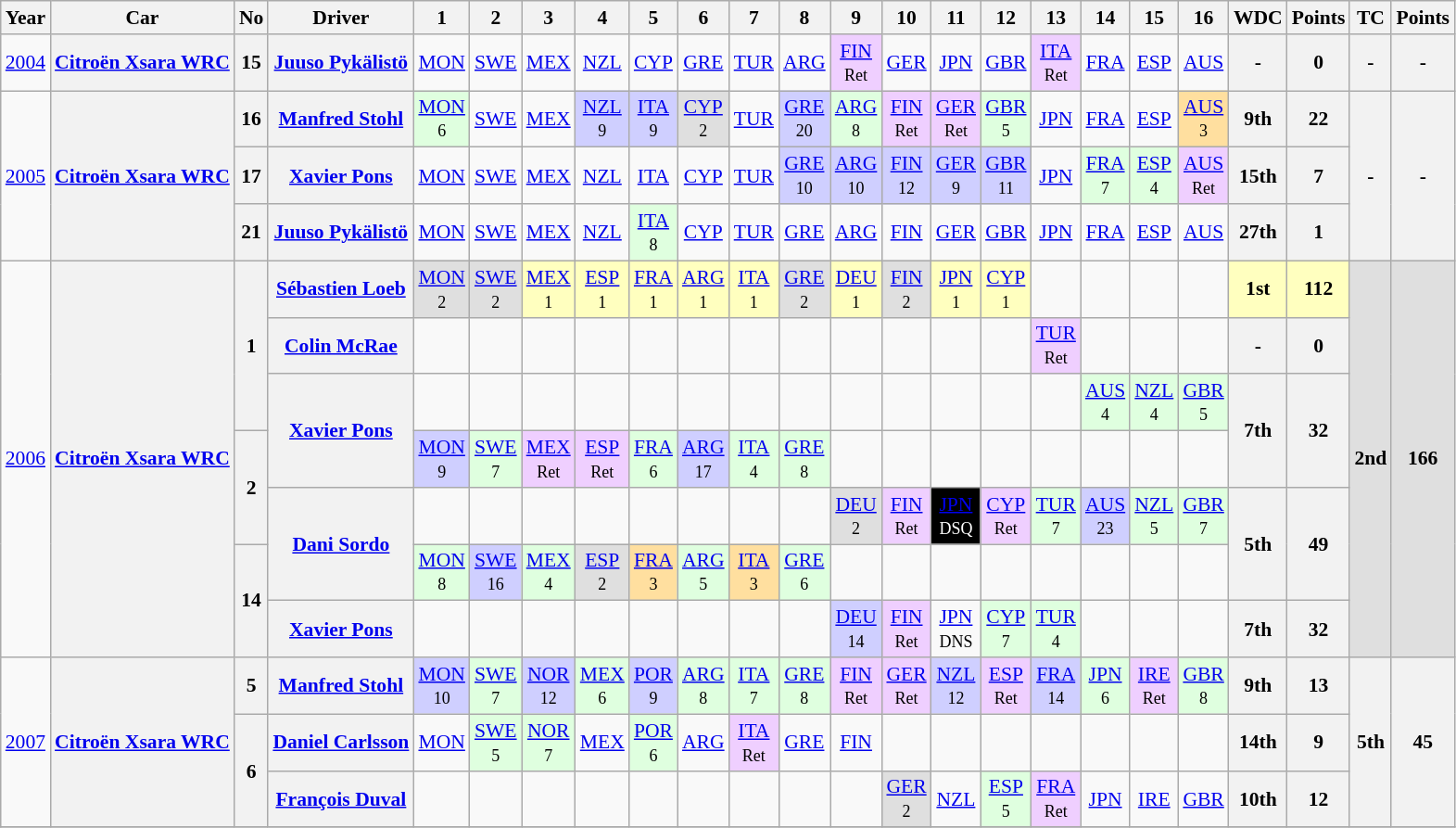<table class="wikitable" style="text-align:center; font-size:90%">
<tr>
<th>Year</th>
<th>Car</th>
<th>No</th>
<th>Driver</th>
<th>1</th>
<th>2</th>
<th>3</th>
<th>4</th>
<th>5</th>
<th>6</th>
<th>7</th>
<th>8</th>
<th>9</th>
<th>10</th>
<th>11</th>
<th>12</th>
<th>13</th>
<th>14</th>
<th>15</th>
<th>16</th>
<th>WDC</th>
<th>Points</th>
<th>TC</th>
<th>Points</th>
</tr>
<tr>
<td><a href='#'>2004</a></td>
<th><a href='#'>Citroën Xsara WRC</a></th>
<th>15</th>
<th> <a href='#'>Juuso Pykälistö</a></th>
<td><a href='#'>MON</a></td>
<td><a href='#'>SWE</a></td>
<td><a href='#'>MEX</a></td>
<td><a href='#'>NZL</a></td>
<td><a href='#'>CYP</a></td>
<td><a href='#'>GRE</a></td>
<td><a href='#'>TUR</a></td>
<td><a href='#'>ARG</a></td>
<td style="background:#EFCFFF;"><a href='#'>FIN</a><br><small>Ret</small></td>
<td><a href='#'>GER</a></td>
<td><a href='#'>JPN</a></td>
<td><a href='#'>GBR</a></td>
<td style="background:#EFCFFF;"><a href='#'>ITA</a><br><small>Ret</small></td>
<td><a href='#'>FRA</a></td>
<td><a href='#'>ESP</a></td>
<td><a href='#'>AUS</a></td>
<th>-</th>
<th>0</th>
<th>-</th>
<th>-</th>
</tr>
<tr>
<td rowspan=3><a href='#'>2005</a></td>
<th rowspan=3><a href='#'>Citroën Xsara WRC</a></th>
<th>16</th>
<th> <a href='#'>Manfred Stohl</a></th>
<td style="background:#DFFFDF;"><a href='#'>MON</a><br><small>6</small></td>
<td><a href='#'>SWE</a></td>
<td><a href='#'>MEX</a></td>
<td style="background:#CFCFFF;"><a href='#'>NZL</a><br><small>9</small></td>
<td style="background:#CFCFFF;"><a href='#'>ITA</a><br><small>9</small></td>
<td style="background:#DFDFDF;"><a href='#'>CYP</a><br><small>2</small></td>
<td><a href='#'>TUR</a></td>
<td style="background:#CFCFFF;"><a href='#'>GRE</a><br><small>20</small></td>
<td style="background:#DFFFDF;"><a href='#'>ARG</a><br><small>8</small></td>
<td style="background:#EFCFFF;"><a href='#'>FIN</a><br><small>Ret</small></td>
<td style="background:#EFCFFF;"><a href='#'>GER</a><br><small>Ret</small></td>
<td style="background:#DFFFDF;"><a href='#'>GBR</a><br><small>5</small></td>
<td><a href='#'>JPN</a></td>
<td><a href='#'>FRA</a></td>
<td><a href='#'>ESP</a></td>
<td style="background:#FFDF9F;"><a href='#'>AUS</a><br><small>3</small></td>
<th>9th</th>
<th>22</th>
<th rowspan=3>-</th>
<th rowspan=3>-</th>
</tr>
<tr>
<th>17</th>
<th> <a href='#'>Xavier Pons</a></th>
<td><a href='#'>MON</a></td>
<td><a href='#'>SWE</a></td>
<td><a href='#'>MEX</a></td>
<td><a href='#'>NZL</a></td>
<td><a href='#'>ITA</a></td>
<td><a href='#'>CYP</a></td>
<td><a href='#'>TUR</a></td>
<td style="background:#CFCFFF;"><a href='#'>GRE</a><br><small>10</small></td>
<td style="background:#CFCFFF;"><a href='#'>ARG</a><br><small>10</small></td>
<td style="background:#CFCFFF;"><a href='#'>FIN</a><br><small>12</small></td>
<td style="background:#CFCFFF;"><a href='#'>GER</a><br><small>9</small></td>
<td style="background:#CFCFFF;"><a href='#'>GBR</a><br><small>11</small></td>
<td><a href='#'>JPN</a></td>
<td style="background:#DFFFDF;"><a href='#'>FRA</a><br><small>7</small></td>
<td style="background:#DFFFDF;"><a href='#'>ESP</a><br><small>4</small></td>
<td style="background:#EFCFFF;"><a href='#'>AUS</a><br><small>Ret</small></td>
<th>15th</th>
<th>7</th>
</tr>
<tr>
<th>21</th>
<th> <a href='#'>Juuso Pykälistö</a></th>
<td><a href='#'>MON</a></td>
<td><a href='#'>SWE</a></td>
<td><a href='#'>MEX</a></td>
<td><a href='#'>NZL</a></td>
<td style="background:#DFFFDF;"><a href='#'>ITA</a><br><small>8</small></td>
<td><a href='#'>CYP</a></td>
<td><a href='#'>TUR</a></td>
<td><a href='#'>GRE</a></td>
<td><a href='#'>ARG</a></td>
<td><a href='#'>FIN</a></td>
<td><a href='#'>GER</a></td>
<td><a href='#'>GBR</a></td>
<td><a href='#'>JPN</a></td>
<td><a href='#'>FRA</a></td>
<td><a href='#'>ESP</a></td>
<td><a href='#'>AUS</a></td>
<th>27th</th>
<th>1</th>
</tr>
<tr>
<td rowspan=7><a href='#'>2006</a></td>
<th rowspan=7><a href='#'>Citroën Xsara WRC</a></th>
<th rowspan=3>1</th>
<th> <a href='#'>Sébastien Loeb</a></th>
<td style="background:#DFDFDF;"><a href='#'>MON</a><br><small>2</small></td>
<td style="background:#DFDFDF;"><a href='#'>SWE</a><br><small>2</small></td>
<td style="background:#FFFFBF;"><a href='#'>MEX</a><br><small>1</small></td>
<td style="background:#FFFFBF;"><a href='#'>ESP</a><br><small>1</small></td>
<td style="background:#FFFFBF;"><a href='#'>FRA</a><br><small>1</small></td>
<td style="background:#FFFFBF;"><a href='#'>ARG</a><br><small>1</small></td>
<td style="background:#FFFFBF;"><a href='#'>ITA</a><br><small>1</small></td>
<td style="background:#DFDFDF;"><a href='#'>GRE</a><br><small>2</small></td>
<td style="background:#FFFFBF;"><a href='#'>DEU</a><br><small>1</small></td>
<td style="background:#DFDFDF;"><a href='#'>FIN</a><br><small>2</small></td>
<td style="background:#FFFFBF;"><a href='#'>JPN</a><br><small>1</small></td>
<td style="background:#FFFFBF;"><a href='#'>CYP</a><br><small>1</small></td>
<td></td>
<td></td>
<td></td>
<td></td>
<td style="background:#FFFFBF;"><strong>1st</strong></td>
<td style="background:#FFFFBF;"><strong>112</strong></td>
<td style="background:#DFDFDF;" rowspan=7><strong>2nd</strong></td>
<td style="background:#DFDFDF;" rowspan=7><strong>166</strong></td>
</tr>
<tr>
<th> <a href='#'>Colin McRae</a></th>
<td></td>
<td></td>
<td></td>
<td></td>
<td></td>
<td></td>
<td></td>
<td></td>
<td></td>
<td></td>
<td></td>
<td></td>
<td style="background:#EFCFFF;"><a href='#'>TUR</a><br><small>Ret</small></td>
<td></td>
<td></td>
<td></td>
<th>-</th>
<th>0</th>
</tr>
<tr>
<th rowspan=2> <a href='#'>Xavier Pons</a></th>
<td></td>
<td></td>
<td></td>
<td></td>
<td></td>
<td></td>
<td></td>
<td></td>
<td></td>
<td></td>
<td></td>
<td></td>
<td></td>
<td style="background:#DFFFDF;"><a href='#'>AUS</a><br><small>4</small></td>
<td style="background:#DFFFDF;"><a href='#'>NZL</a><br><small>4</small></td>
<td style="background:#DFFFDF;"><a href='#'>GBR</a><br><small>5</small></td>
<th rowspan=2>7th</th>
<th rowspan=2>32</th>
</tr>
<tr>
<th rowspan=2>2</th>
<td style="background:#CFCFFF;"><a href='#'>MON</a><br><small>9</small></td>
<td style="background:#DFFFDF;"><a href='#'>SWE</a><br><small>7</small></td>
<td style="background:#EFCFFF;"><a href='#'>MEX</a><br><small>Ret</small></td>
<td style="background:#EFCFFF;"><a href='#'>ESP</a><br><small>Ret</small></td>
<td style="background:#DFFFDF;"><a href='#'>FRA</a><br><small>6</small></td>
<td style="background:#CFCFFF;"><a href='#'>ARG</a><br><small>17</small></td>
<td style="background:#DFFFDF;"><a href='#'>ITA</a><br><small>4</small></td>
<td style="background:#DFFFDF;"><a href='#'>GRE</a><br><small>8</small></td>
<td></td>
<td></td>
<td></td>
<td></td>
<td></td>
<td></td>
<td></td>
<td></td>
</tr>
<tr>
<th rowspan=2> <a href='#'>Dani Sordo</a></th>
<td></td>
<td></td>
<td></td>
<td></td>
<td></td>
<td></td>
<td></td>
<td></td>
<td style="background:#DFDFDF;"><a href='#'>DEU</a><br><small>2</small></td>
<td style="background:#EFCFFF;"><a href='#'>FIN</a><br><small>Ret</small></td>
<td style="background:#000000; color:#ffffff"><a href='#'><span>JPN</span></a><br><small>DSQ</small></td>
<td style="background:#EFCFFF;"><a href='#'>CYP</a><br><small>Ret</small></td>
<td style="background:#DFFFDF;"><a href='#'>TUR</a><br><small>7</small></td>
<td style="background:#CFCFFF;"><a href='#'>AUS</a><br><small>23</small></td>
<td style="background:#DFFFDF;"><a href='#'>NZL</a><br><small>5</small></td>
<td style="background:#DFFFDF;"><a href='#'>GBR</a><br><small>7</small></td>
<th rowspan=2>5th</th>
<th rowspan=2>49</th>
</tr>
<tr>
<th rowspan=2>14</th>
<td style="background:#DFFFDF;"><a href='#'>MON</a><br><small>8</small></td>
<td style="background:#CFCFFF;"><a href='#'>SWE</a><br><small>16</small></td>
<td style="background:#DFFFDF;"><a href='#'>MEX</a><br><small>4</small></td>
<td style="background:#DFDFDF;"><a href='#'>ESP</a><br><small>2</small></td>
<td style="background:#FFDF9F;"><a href='#'>FRA</a><br><small>3</small></td>
<td style="background:#DFFFDF;"><a href='#'>ARG</a><br><small>5</small></td>
<td style="background:#FFDF9F;"><a href='#'>ITA</a><br><small>3</small></td>
<td style="background:#DFFFDF;"><a href='#'>GRE</a><br><small>6</small></td>
<td></td>
<td></td>
<td></td>
<td></td>
<td></td>
<td></td>
<td></td>
<td></td>
</tr>
<tr>
<th> <a href='#'>Xavier Pons</a></th>
<td></td>
<td></td>
<td></td>
<td></td>
<td></td>
<td></td>
<td></td>
<td></td>
<td style="background:#CFCFFF;"><a href='#'>DEU</a><br><small>14</small></td>
<td style="background:#EFCFFF;"><a href='#'>FIN</a><br><small>Ret</small></td>
<td><a href='#'>JPN</a><br><small>DNS</small></td>
<td style="background:#DFFFDF;"><a href='#'>CYP</a><br><small>7</small></td>
<td style="background:#DFFFDF;"><a href='#'>TUR</a><br><small>4</small></td>
<td></td>
<td></td>
<td></td>
<th>7th</th>
<th>32</th>
</tr>
<tr>
<td rowspan=3><a href='#'>2007</a></td>
<th rowspan=3><a href='#'>Citroën Xsara WRC</a></th>
<th>5</th>
<th> <a href='#'>Manfred Stohl</a></th>
<td style="background:#CFCFFF;"><a href='#'>MON</a><br><small>10</small></td>
<td style="background:#DFFFDF;"><a href='#'>SWE</a><br><small>7</small></td>
<td style="background:#CFCFFF;"><a href='#'>NOR</a><br><small>12</small></td>
<td style="background:#DFFFDF;"><a href='#'>MEX</a><br><small>6</small></td>
<td style="background:#CFCFFF;"><a href='#'>POR</a><br><small>9</small></td>
<td style="background:#DFFFDF;"><a href='#'>ARG</a><br><small>8</small></td>
<td style="background:#DFFFDF;"><a href='#'>ITA</a><br><small>7</small></td>
<td style="background:#DFFFDF;"><a href='#'>GRE</a><br><small>8</small></td>
<td style="background:#EFCFFF;"><a href='#'>FIN</a><br><small>Ret</small></td>
<td style="background:#EFCFFF;"><a href='#'>GER</a><br><small>Ret</small></td>
<td style="background:#CFCFFF;"><a href='#'>NZL</a><br><small>12</small></td>
<td style="background:#EFCFFF;"><a href='#'>ESP</a><br><small>Ret</small></td>
<td style="background:#CFCFFF;"><a href='#'>FRA</a><br><small>14</small></td>
<td style="background:#DFFFDF;"><a href='#'>JPN</a><br><small>6</small></td>
<td style="background:#EFCFFF;"><a href='#'>IRE</a><br><small>Ret</small></td>
<td style="background:#DFFFDF;"><a href='#'>GBR</a><br><small>8</small></td>
<th>9th</th>
<th>13</th>
<th rowspan=3>5th</th>
<th rowspan=3>45</th>
</tr>
<tr>
<th rowspan=2>6</th>
<th> <a href='#'>Daniel Carlsson</a></th>
<td><a href='#'>MON</a></td>
<td style="background:#DFFFDF;"><a href='#'>SWE</a><br><small>5</small></td>
<td style="background:#DFFFDF;"><a href='#'>NOR</a><br><small>7</small></td>
<td><a href='#'>MEX</a></td>
<td style="background:#DFFFDF;"><a href='#'>POR</a><br><small>6</small></td>
<td><a href='#'>ARG</a></td>
<td style="background:#EFCFFF;"><a href='#'>ITA</a><br><small>Ret</small></td>
<td><a href='#'>GRE</a></td>
<td><a href='#'>FIN</a></td>
<td></td>
<td></td>
<td></td>
<td></td>
<td></td>
<td></td>
<td></td>
<th>14th</th>
<th>9</th>
</tr>
<tr>
<th> <a href='#'>François Duval</a></th>
<td></td>
<td></td>
<td></td>
<td></td>
<td></td>
<td></td>
<td></td>
<td></td>
<td></td>
<td style="background:#DFDFDF;"><a href='#'>GER</a><br><small>2</small></td>
<td><a href='#'>NZL</a></td>
<td style="background:#DFFFDF;"><a href='#'>ESP</a><br><small>5</small></td>
<td style="background:#EFCFFF;"><a href='#'>FRA</a><br><small>Ret</small></td>
<td><a href='#'>JPN</a></td>
<td><a href='#'>IRE</a></td>
<td><a href='#'>GBR</a></td>
<th>10th</th>
<th>12</th>
</tr>
<tr>
</tr>
</table>
